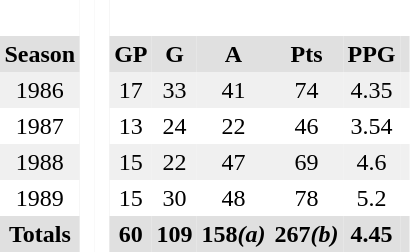<table BORDER="0" CELLPADDING="3" CELLSPACING="0">
<tr ALIGN="center" bgcolor="#e0e0e0">
<th colspan="1" bgcolor="#ffffff"> </th>
<th rowspan="99" bgcolor="#ffffff"> </th>
<th rowspan="99" bgcolor="#ffffff"> </th>
</tr>
<tr ALIGN="center" bgcolor="#e0e0e0">
<th>Season</th>
<th>GP</th>
<th>G</th>
<th>A</th>
<th>Pts</th>
<th>PPG</th>
<th></th>
</tr>
<tr ALIGN="center" bgcolor="#f0f0f0">
<td>1986</td>
<td>17</td>
<td>33</td>
<td>41</td>
<td>74</td>
<td>4.35</td>
<td></td>
</tr>
<tr ALIGN="center">
<td>1987</td>
<td>13</td>
<td>24</td>
<td>22</td>
<td>46</td>
<td>3.54</td>
<td></td>
</tr>
<tr ALIGN="center" bgcolor="#f0f0f0">
<td>1988</td>
<td>15</td>
<td>22</td>
<td>47</td>
<td>69</td>
<td>4.6</td>
<td></td>
</tr>
<tr ALIGN="center">
<td>1989</td>
<td>15</td>
<td>30</td>
<td>48</td>
<td>78</td>
<td>5.2</td>
<td></td>
</tr>
<tr ALIGN="center" bgcolor="#e0e0e0">
<th colspan="1.5">Totals</th>
<th>60</th>
<th>109</th>
<th>158<em>(a)</em></th>
<th>267<em>(b)</em></th>
<th>4.45</th>
<th></th>
</tr>
</table>
